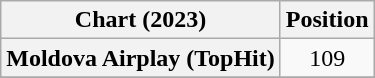<table class="wikitable plainrowheaders" style="text-align:center;">
<tr>
<th scope="col">Chart (2023)</th>
<th scope="col">Position</th>
</tr>
<tr>
<th scope="row">Moldova Airplay (TopHit)</th>
<td>109</td>
</tr>
<tr>
</tr>
</table>
